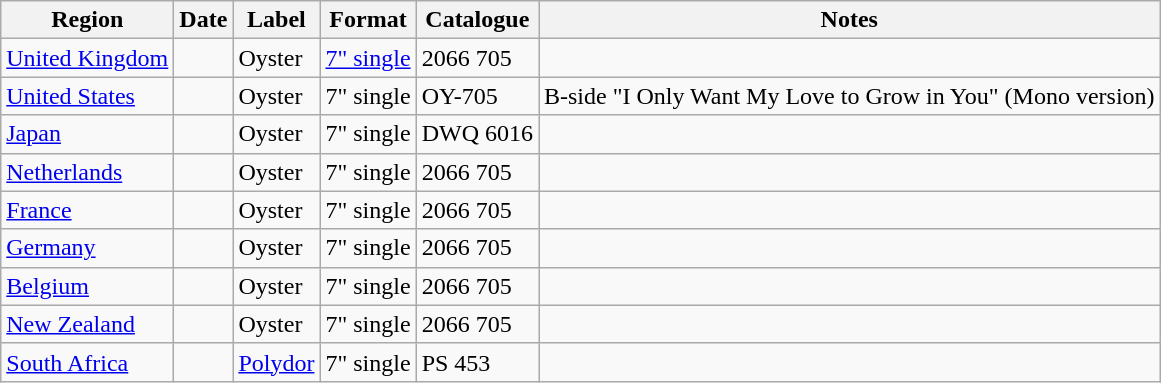<table class="wikitable">
<tr>
<th>Region</th>
<th>Date</th>
<th>Label</th>
<th>Format</th>
<th>Catalogue</th>
<th>Notes</th>
</tr>
<tr>
<td><a href='#'>United Kingdom</a></td>
<td></td>
<td>Oyster</td>
<td><a href='#'>7" single</a></td>
<td>2066 705</td>
<td></td>
</tr>
<tr>
<td><a href='#'>United States</a></td>
<td></td>
<td>Oyster</td>
<td>7" single</td>
<td>OY-705</td>
<td>B-side "I Only Want My Love to Grow in You" (Mono version)</td>
</tr>
<tr>
<td><a href='#'>Japan</a></td>
<td></td>
<td>Oyster</td>
<td>7" single</td>
<td>DWQ 6016</td>
<td></td>
</tr>
<tr>
<td><a href='#'>Netherlands</a></td>
<td></td>
<td>Oyster</td>
<td>7" single</td>
<td>2066 705</td>
<td></td>
</tr>
<tr>
<td><a href='#'>France</a></td>
<td></td>
<td>Oyster</td>
<td>7" single</td>
<td>2066 705</td>
<td></td>
</tr>
<tr>
<td><a href='#'>Germany</a></td>
<td></td>
<td>Oyster</td>
<td>7" single</td>
<td>2066 705</td>
<td></td>
</tr>
<tr>
<td><a href='#'>Belgium</a></td>
<td></td>
<td>Oyster</td>
<td>7" single</td>
<td>2066 705</td>
<td></td>
</tr>
<tr>
<td><a href='#'>New Zealand</a></td>
<td></td>
<td>Oyster</td>
<td>7" single</td>
<td>2066 705</td>
<td></td>
</tr>
<tr>
<td><a href='#'>South Africa</a></td>
<td></td>
<td><a href='#'>Polydor</a></td>
<td>7" single</td>
<td>PS 453</td>
<td></td>
</tr>
</table>
